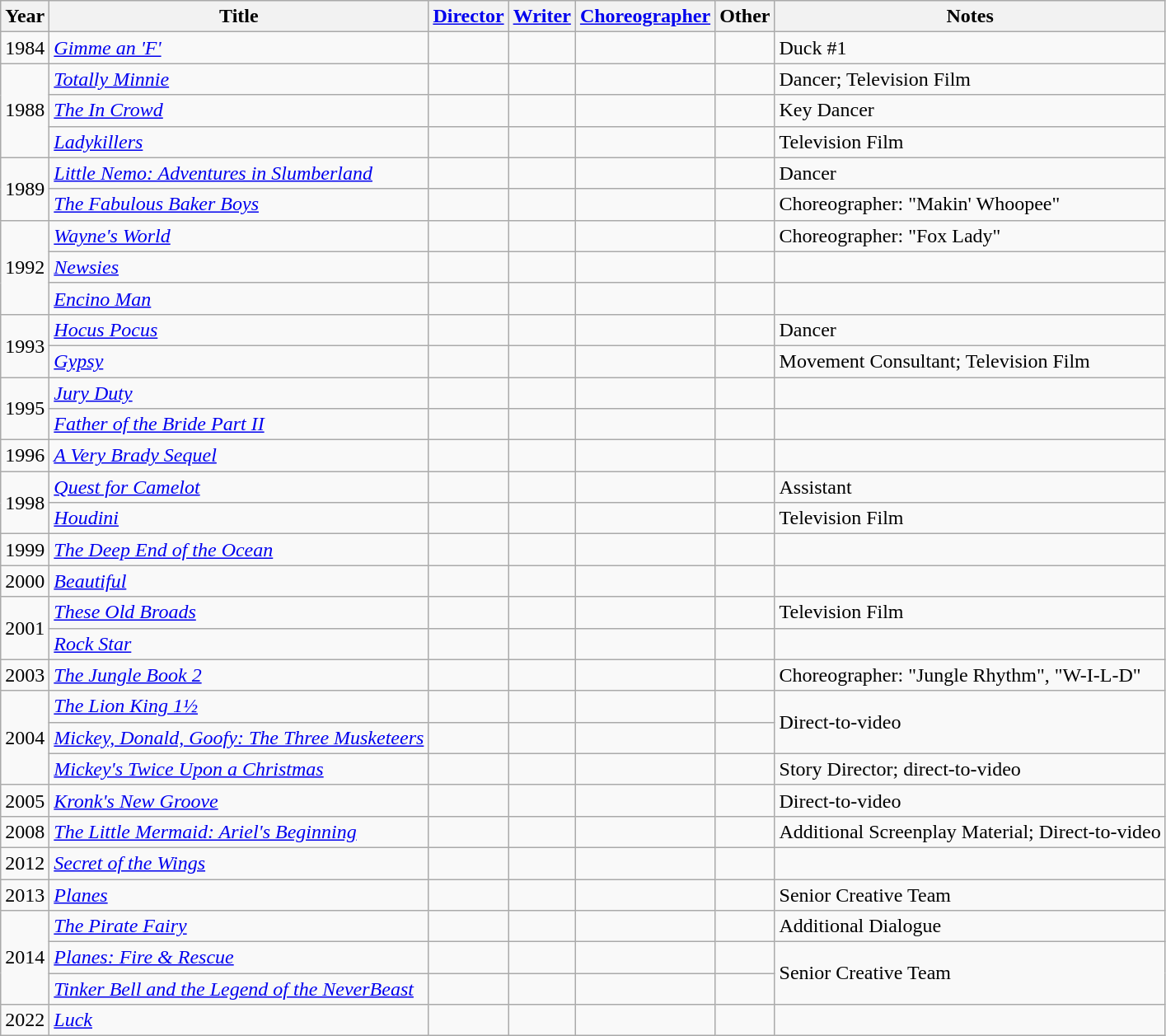<table class="wikitable">
<tr>
<th>Year</th>
<th>Title</th>
<th><a href='#'>Director</a></th>
<th><a href='#'>Writer</a></th>
<th><a href='#'>Choreographer</a></th>
<th>Other</th>
<th>Notes</th>
</tr>
<tr>
<td>1984</td>
<td><em><a href='#'>Gimme an 'F'</a></em></td>
<td></td>
<td></td>
<td></td>
<td></td>
<td>Duck #1</td>
</tr>
<tr>
<td rowspan=3>1988</td>
<td><em><a href='#'>Totally Minnie</a></em></td>
<td></td>
<td></td>
<td></td>
<td></td>
<td>Dancer; Television Film</td>
</tr>
<tr>
<td><em><a href='#'>The In Crowd</a></em></td>
<td></td>
<td></td>
<td></td>
<td></td>
<td>Key Dancer</td>
</tr>
<tr>
<td><em><a href='#'>Ladykillers</a></em></td>
<td></td>
<td></td>
<td></td>
<td></td>
<td>Television Film</td>
</tr>
<tr>
<td rowspan=2>1989</td>
<td><em><a href='#'>Little Nemo: Adventures in Slumberland</a></em></td>
<td></td>
<td></td>
<td></td>
<td></td>
<td>Dancer</td>
</tr>
<tr>
<td><em><a href='#'>The Fabulous Baker Boys</a></em></td>
<td></td>
<td></td>
<td></td>
<td></td>
<td>Choreographer: "Makin' Whoopee"</td>
</tr>
<tr>
<td rowspan=3>1992</td>
<td><em><a href='#'>Wayne's World</a></em></td>
<td></td>
<td></td>
<td></td>
<td></td>
<td>Choreographer: "Fox Lady"</td>
</tr>
<tr>
<td><em><a href='#'>Newsies</a></em></td>
<td></td>
<td></td>
<td></td>
<td></td>
<td></td>
</tr>
<tr>
<td><em><a href='#'>Encino Man</a></em></td>
<td></td>
<td></td>
<td></td>
<td></td>
<td></td>
</tr>
<tr>
<td rowspan=2>1993</td>
<td><em><a href='#'>Hocus Pocus</a></em></td>
<td></td>
<td></td>
<td></td>
<td></td>
<td>Dancer</td>
</tr>
<tr>
<td><em><a href='#'>Gypsy</a></em></td>
<td></td>
<td></td>
<td></td>
<td></td>
<td>Movement Consultant; Television Film</td>
</tr>
<tr>
<td rowspan=2>1995</td>
<td><em><a href='#'>Jury Duty</a></em></td>
<td></td>
<td></td>
<td></td>
<td></td>
<td></td>
</tr>
<tr>
<td><em><a href='#'>Father of the Bride Part II</a></em></td>
<td></td>
<td></td>
<td></td>
<td></td>
<td></td>
</tr>
<tr>
<td>1996</td>
<td><em><a href='#'>A Very Brady Sequel</a></em></td>
<td></td>
<td></td>
<td></td>
<td></td>
<td></td>
</tr>
<tr>
<td rowspan=2>1998</td>
<td><em><a href='#'>Quest for Camelot</a></em></td>
<td></td>
<td></td>
<td></td>
<td></td>
<td>Assistant</td>
</tr>
<tr>
<td><em><a href='#'>Houdini</a></em></td>
<td></td>
<td></td>
<td></td>
<td></td>
<td>Television Film</td>
</tr>
<tr>
<td>1999</td>
<td><em><a href='#'>The Deep End of the Ocean</a></em></td>
<td></td>
<td></td>
<td></td>
<td></td>
<td></td>
</tr>
<tr>
<td>2000</td>
<td><em><a href='#'>Beautiful</a></em></td>
<td></td>
<td></td>
<td></td>
<td></td>
<td></td>
</tr>
<tr>
<td rowspan=2>2001</td>
<td><em><a href='#'>These Old Broads</a></em></td>
<td></td>
<td></td>
<td></td>
<td></td>
<td>Television Film</td>
</tr>
<tr>
<td><em><a href='#'>Rock Star</a></em></td>
<td></td>
<td></td>
<td></td>
<td></td>
<td></td>
</tr>
<tr>
<td>2003</td>
<td><em><a href='#'>The Jungle Book 2</a></em></td>
<td></td>
<td></td>
<td></td>
<td></td>
<td>Choreographer: "Jungle Rhythm", "W-I-L-D"</td>
</tr>
<tr>
<td rowspan=3>2004</td>
<td><em><a href='#'>The Lion King 1½</a></em></td>
<td></td>
<td></td>
<td></td>
<td></td>
<td rowspan=2>Direct-to-video</td>
</tr>
<tr>
<td><em><a href='#'>Mickey, Donald, Goofy: The Three Musketeers</a></em></td>
<td></td>
<td></td>
<td></td>
<td></td>
</tr>
<tr>
<td><em><a href='#'>Mickey's Twice Upon a Christmas</a></em></td>
<td></td>
<td></td>
<td></td>
<td></td>
<td>Story Director; direct-to-video</td>
</tr>
<tr>
<td>2005</td>
<td><em><a href='#'>Kronk's New Groove</a></em></td>
<td></td>
<td></td>
<td></td>
<td></td>
<td>Direct-to-video</td>
</tr>
<tr>
<td>2008</td>
<td><em><a href='#'>The Little Mermaid: Ariel's Beginning</a></em></td>
<td></td>
<td></td>
<td></td>
<td></td>
<td>Additional Screenplay Material; Direct-to-video</td>
</tr>
<tr>
<td>2012</td>
<td><em><a href='#'>Secret of the Wings</a></em></td>
<td></td>
<td></td>
<td></td>
<td></td>
<td></td>
</tr>
<tr>
<td>2013</td>
<td><em><a href='#'>Planes</a></em></td>
<td></td>
<td></td>
<td></td>
<td></td>
<td>Senior Creative Team</td>
</tr>
<tr>
<td rowspan=3>2014</td>
<td><em><a href='#'>The Pirate Fairy</a></em></td>
<td></td>
<td></td>
<td></td>
<td></td>
<td>Additional Dialogue</td>
</tr>
<tr>
<td><em><a href='#'>Planes: Fire & Rescue</a></em></td>
<td></td>
<td></td>
<td></td>
<td></td>
<td rowspan=2>Senior Creative Team</td>
</tr>
<tr>
<td><em><a href='#'>Tinker Bell and the Legend of the NeverBeast</a></em></td>
<td></td>
<td></td>
<td></td>
<td></td>
</tr>
<tr>
<td>2022</td>
<td><em><a href='#'>Luck</a></em></td>
<td></td>
<td></td>
<td></td>
<td></td>
<td></td>
</tr>
</table>
